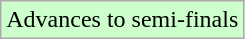<table class="wikitable">
<tr width=30px bgcolor="#ccffcc">
<td>Advances to semi-finals</td>
</tr>
</table>
